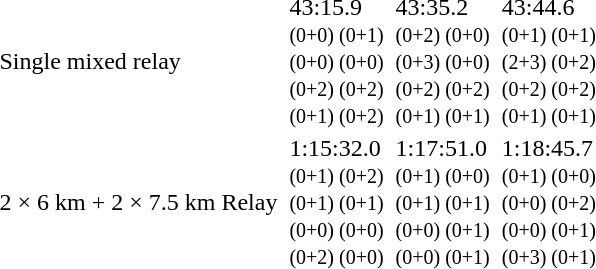<table>
<tr>
<td>Single mixed relay<br><em></em></td>
<td></td>
<td>43:15.9<br><small>(0+0) (0+1)<br>(0+0) (0+0)<br>(0+2) (0+2)<br>(0+1) (0+2)</small></td>
<td></td>
<td>43:35.2<br><small>(0+2) (0+0)<br>(0+3) (0+0)<br>(0+2) (0+2)<br>(0+1) (0+1)</small></td>
<td></td>
<td>43:44.6<br><small>(0+1) (0+1)<br>(2+3) (0+2)<br>(0+2) (0+2)<br>(0+1) (0+1)</small></td>
</tr>
<tr>
<td>2 × 6 km + 2 × 7.5 km Relay<br><em></em></td>
<td></td>
<td>1:15:32.0<br><small>(0+1) (0+2)<br>(0+1) (0+1)<br>(0+0) (0+0)<br>(0+2) (0+0)</small></td>
<td></td>
<td>1:17:51.0<br><small>(0+1) (0+0)<br>(0+1) (0+1)<br>(0+0) (0+1)<br>(0+0) (0+1)</small></td>
<td></td>
<td>1:18:45.7<br><small>(0+1) (0+0)<br>(0+0) (0+2)<br>(0+0) (0+1)<br>(0+3) (0+1)</small></td>
</tr>
</table>
